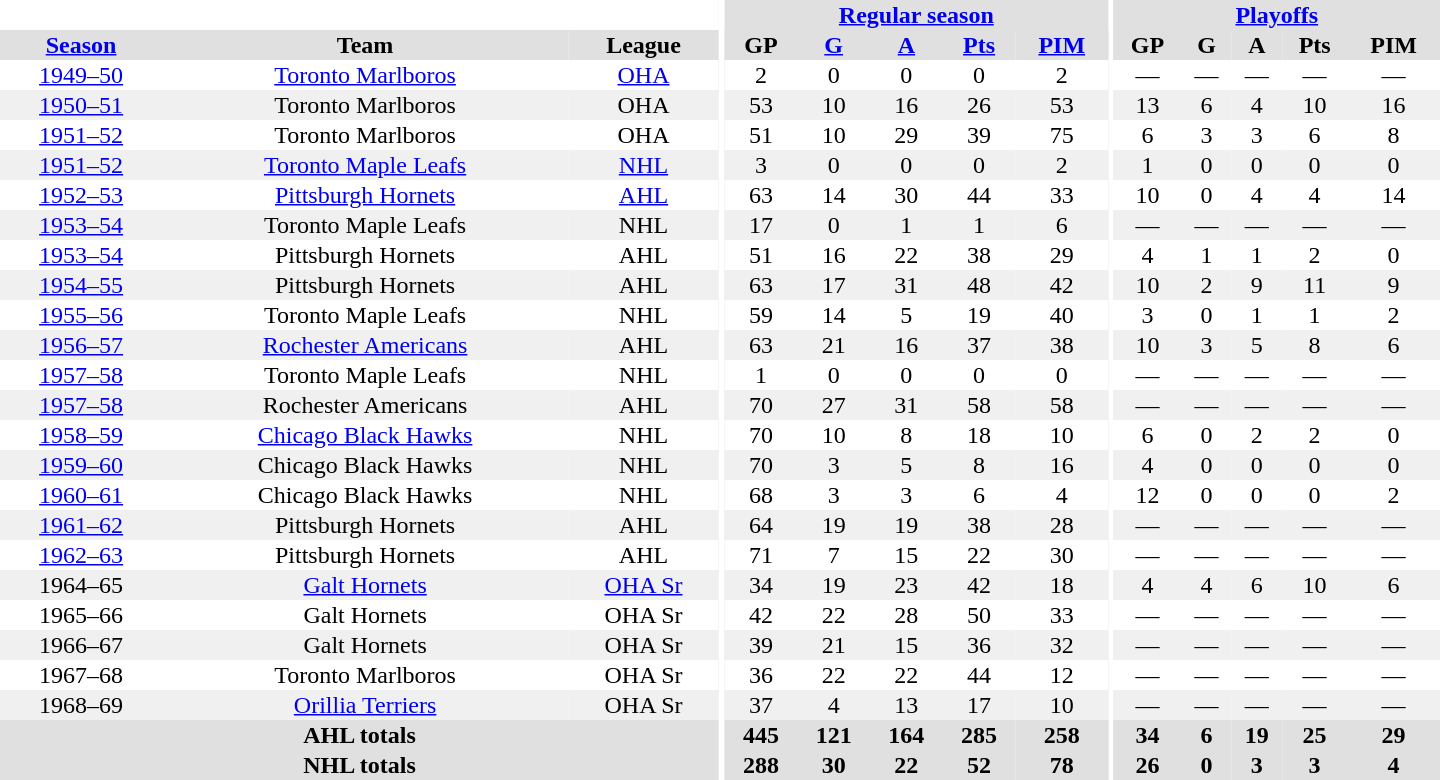<table border="0" cellpadding="1" cellspacing="0" style="text-align:center; width:60em">
<tr bgcolor="#e0e0e0">
<th colspan="3" bgcolor="#ffffff"></th>
<th rowspan="100" bgcolor="#ffffff"></th>
<th colspan="5"><a href='#'>Regular season</a></th>
<th rowspan="100" bgcolor="#ffffff"></th>
<th colspan="5"><a href='#'>Playoffs</a></th>
</tr>
<tr bgcolor="#e0e0e0">
<th><a href='#'>Season</a></th>
<th>Team</th>
<th>League</th>
<th>GP</th>
<th><a href='#'>G</a></th>
<th><a href='#'>A</a></th>
<th><a href='#'>Pts</a></th>
<th><a href='#'>PIM</a></th>
<th>GP</th>
<th>G</th>
<th>A</th>
<th>Pts</th>
<th>PIM</th>
</tr>
<tr>
<td><a href='#'>1949–50</a></td>
<td><a href='#'>Toronto Marlboros</a></td>
<td><a href='#'>OHA</a></td>
<td>2</td>
<td>0</td>
<td>0</td>
<td>0</td>
<td>2</td>
<td>—</td>
<td>—</td>
<td>—</td>
<td>—</td>
<td>—</td>
</tr>
<tr bgcolor="#f0f0f0">
<td><a href='#'>1950–51</a></td>
<td>Toronto Marlboros</td>
<td>OHA</td>
<td>53</td>
<td>10</td>
<td>16</td>
<td>26</td>
<td>53</td>
<td>13</td>
<td>6</td>
<td>4</td>
<td>10</td>
<td>16</td>
</tr>
<tr>
<td><a href='#'>1951–52</a></td>
<td>Toronto Marlboros</td>
<td>OHA</td>
<td>51</td>
<td>10</td>
<td>29</td>
<td>39</td>
<td>75</td>
<td>6</td>
<td>3</td>
<td>3</td>
<td>6</td>
<td>8</td>
</tr>
<tr bgcolor="#f0f0f0">
<td><a href='#'>1951–52</a></td>
<td><a href='#'>Toronto Maple Leafs</a></td>
<td><a href='#'>NHL</a></td>
<td>3</td>
<td>0</td>
<td>0</td>
<td>0</td>
<td>2</td>
<td>1</td>
<td>0</td>
<td>0</td>
<td>0</td>
<td>0</td>
</tr>
<tr>
<td><a href='#'>1952–53</a></td>
<td><a href='#'>Pittsburgh Hornets</a></td>
<td><a href='#'>AHL</a></td>
<td>63</td>
<td>14</td>
<td>30</td>
<td>44</td>
<td>33</td>
<td>10</td>
<td>0</td>
<td>4</td>
<td>4</td>
<td>14</td>
</tr>
<tr bgcolor="#f0f0f0">
<td><a href='#'>1953–54</a></td>
<td>Toronto Maple Leafs</td>
<td>NHL</td>
<td>17</td>
<td>0</td>
<td>1</td>
<td>1</td>
<td>6</td>
<td>—</td>
<td>—</td>
<td>—</td>
<td>—</td>
<td>—</td>
</tr>
<tr>
<td><a href='#'>1953–54</a></td>
<td>Pittsburgh Hornets</td>
<td>AHL</td>
<td>51</td>
<td>16</td>
<td>22</td>
<td>38</td>
<td>29</td>
<td>4</td>
<td>1</td>
<td>1</td>
<td>2</td>
<td>0</td>
</tr>
<tr bgcolor="#f0f0f0">
<td><a href='#'>1954–55</a></td>
<td>Pittsburgh Hornets</td>
<td>AHL</td>
<td>63</td>
<td>17</td>
<td>31</td>
<td>48</td>
<td>42</td>
<td>10</td>
<td>2</td>
<td>9</td>
<td>11</td>
<td>9</td>
</tr>
<tr>
<td><a href='#'>1955–56</a></td>
<td>Toronto Maple Leafs</td>
<td>NHL</td>
<td>59</td>
<td>14</td>
<td>5</td>
<td>19</td>
<td>40</td>
<td>3</td>
<td>0</td>
<td>1</td>
<td>1</td>
<td>2</td>
</tr>
<tr bgcolor="#f0f0f0">
<td><a href='#'>1956–57</a></td>
<td><a href='#'>Rochester Americans</a></td>
<td>AHL</td>
<td>63</td>
<td>21</td>
<td>16</td>
<td>37</td>
<td>38</td>
<td>10</td>
<td>3</td>
<td>5</td>
<td>8</td>
<td>6</td>
</tr>
<tr>
<td><a href='#'>1957–58</a></td>
<td>Toronto Maple Leafs</td>
<td>NHL</td>
<td>1</td>
<td>0</td>
<td>0</td>
<td>0</td>
<td>0</td>
<td>—</td>
<td>—</td>
<td>—</td>
<td>—</td>
<td>—</td>
</tr>
<tr bgcolor="#f0f0f0">
<td><a href='#'>1957–58</a></td>
<td>Rochester Americans</td>
<td>AHL</td>
<td>70</td>
<td>27</td>
<td>31</td>
<td>58</td>
<td>58</td>
<td>—</td>
<td>—</td>
<td>—</td>
<td>—</td>
<td>—</td>
</tr>
<tr>
<td><a href='#'>1958–59</a></td>
<td><a href='#'>Chicago Black Hawks</a></td>
<td>NHL</td>
<td>70</td>
<td>10</td>
<td>8</td>
<td>18</td>
<td>10</td>
<td>6</td>
<td>0</td>
<td>2</td>
<td>2</td>
<td>0</td>
</tr>
<tr bgcolor="#f0f0f0">
<td><a href='#'>1959–60</a></td>
<td>Chicago Black Hawks</td>
<td>NHL</td>
<td>70</td>
<td>3</td>
<td>5</td>
<td>8</td>
<td>16</td>
<td>4</td>
<td>0</td>
<td>0</td>
<td>0</td>
<td>0</td>
</tr>
<tr>
<td><a href='#'>1960–61</a></td>
<td>Chicago Black Hawks</td>
<td>NHL</td>
<td>68</td>
<td>3</td>
<td>3</td>
<td>6</td>
<td>4</td>
<td>12</td>
<td>0</td>
<td>0</td>
<td>0</td>
<td>2</td>
</tr>
<tr bgcolor="#f0f0f0">
<td><a href='#'>1961–62</a></td>
<td>Pittsburgh Hornets</td>
<td>AHL</td>
<td>64</td>
<td>19</td>
<td>19</td>
<td>38</td>
<td>28</td>
<td>—</td>
<td>—</td>
<td>—</td>
<td>—</td>
<td>—</td>
</tr>
<tr>
<td><a href='#'>1962–63</a></td>
<td>Pittsburgh Hornets</td>
<td>AHL</td>
<td>71</td>
<td>7</td>
<td>15</td>
<td>22</td>
<td>30</td>
<td>—</td>
<td>—</td>
<td>—</td>
<td>—</td>
<td>—</td>
</tr>
<tr bgcolor="#f0f0f0">
<td>1964–65</td>
<td><a href='#'>Galt Hornets</a></td>
<td><a href='#'>OHA Sr</a></td>
<td>34</td>
<td>19</td>
<td>23</td>
<td>42</td>
<td>18</td>
<td>4</td>
<td>4</td>
<td>6</td>
<td>10</td>
<td>6</td>
</tr>
<tr>
<td>1965–66</td>
<td>Galt Hornets</td>
<td>OHA Sr</td>
<td>42</td>
<td>22</td>
<td>28</td>
<td>50</td>
<td>33</td>
<td>—</td>
<td>—</td>
<td>—</td>
<td>—</td>
<td>—</td>
</tr>
<tr bgcolor="#f0f0f0">
<td>1966–67</td>
<td>Galt Hornets</td>
<td>OHA Sr</td>
<td>39</td>
<td>21</td>
<td>15</td>
<td>36</td>
<td>32</td>
<td>—</td>
<td>—</td>
<td>—</td>
<td>—</td>
<td>—</td>
</tr>
<tr>
<td>1967–68</td>
<td>Toronto Marlboros</td>
<td>OHA Sr</td>
<td>36</td>
<td>22</td>
<td>22</td>
<td>44</td>
<td>12</td>
<td>—</td>
<td>—</td>
<td>—</td>
<td>—</td>
<td>—</td>
</tr>
<tr bgcolor="#f0f0f0">
<td>1968–69</td>
<td><a href='#'>Orillia Terriers</a></td>
<td>OHA Sr</td>
<td>37</td>
<td>4</td>
<td>13</td>
<td>17</td>
<td>10</td>
<td>—</td>
<td>—</td>
<td>—</td>
<td>—</td>
<td>—</td>
</tr>
<tr bgcolor="#e0e0e0">
<th colspan="3">AHL totals</th>
<th>445</th>
<th>121</th>
<th>164</th>
<th>285</th>
<th>258</th>
<th>34</th>
<th>6</th>
<th>19</th>
<th>25</th>
<th>29</th>
</tr>
<tr bgcolor="#e0e0e0">
<th colspan="3">NHL totals</th>
<th>288</th>
<th>30</th>
<th>22</th>
<th>52</th>
<th>78</th>
<th>26</th>
<th>0</th>
<th>3</th>
<th>3</th>
<th>4</th>
</tr>
</table>
